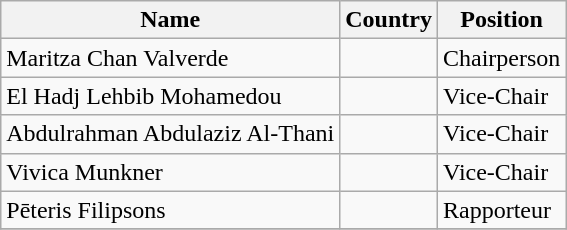<table class="wikitable" style="display: inline-table;">
<tr>
<th>Name</th>
<th>Country</th>
<th>Position</th>
</tr>
<tr>
<td>Maritza Chan Valverde</td>
<td></td>
<td>Chairperson</td>
</tr>
<tr>
<td>El Hadj Lehbib Mohamedou</td>
<td></td>
<td>Vice-Chair</td>
</tr>
<tr>
<td>Abdulrahman Abdulaziz Al-Thani</td>
<td></td>
<td>Vice-Chair</td>
</tr>
<tr>
<td>Vivica Munkner</td>
<td></td>
<td>Vice-Chair</td>
</tr>
<tr>
<td>Pēteris Filipsons</td>
<td></td>
<td>Rapporteur</td>
</tr>
<tr>
</tr>
</table>
